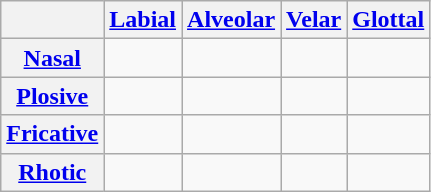<table class="wikitable" style="text-align:center">
<tr>
<th colspan="2"></th>
<th><a href='#'>Labial</a></th>
<th><a href='#'>Alveolar</a></th>
<th><a href='#'>Velar</a></th>
<th><a href='#'>Glottal</a></th>
</tr>
<tr>
<th colspan="2"><a href='#'>Nasal</a></th>
<td></td>
<td></td>
<td> </td>
<td></td>
</tr>
<tr>
<th colspan="2"><a href='#'>Plosive</a></th>
<td></td>
<td></td>
<td></td>
<td> </td>
</tr>
<tr>
<th colspan="2"><a href='#'>Fricative</a></th>
<td><br></td>
<td></td>
<td></td>
<td></td>
</tr>
<tr>
<th colspan="2"><a href='#'>Rhotic</a></th>
<td></td>
<td></td>
<td></td>
<td></td>
</tr>
</table>
